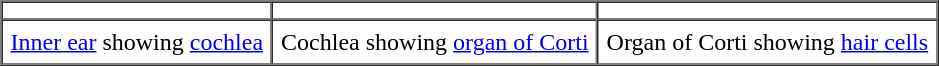<table border="1" cellpadding="5" cellspacing="0">
<tr>
<td></td>
<td></td>
<td></td>
</tr>
<tr align="center">
<td><a href='#'>Inner ear</a> showing <a href='#'>cochlea</a></td>
<td>Cochlea showing <a href='#'>organ of Corti</a></td>
<td>Organ of Corti showing <a href='#'>hair cells</a></td>
</tr>
</table>
